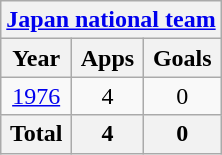<table class="wikitable" style="text-align:center">
<tr>
<th colspan=3><a href='#'>Japan national team</a></th>
</tr>
<tr>
<th>Year</th>
<th>Apps</th>
<th>Goals</th>
</tr>
<tr>
<td><a href='#'>1976</a></td>
<td>4</td>
<td>0</td>
</tr>
<tr>
<th>Total</th>
<th>4</th>
<th>0</th>
</tr>
</table>
